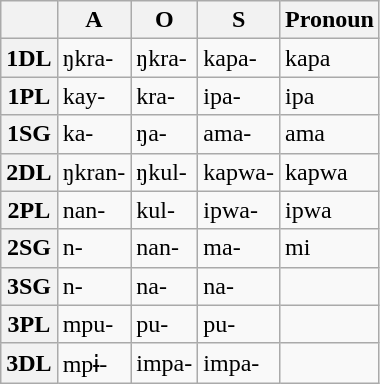<table class="wikitable">
<tr>
<th> </th>
<th>A</th>
<th>O</th>
<th>S</th>
<th>Pronoun</th>
</tr>
<tr>
<th>1DL</th>
<td>ŋkra-</td>
<td>ŋkra-</td>
<td>kapa-</td>
<td>kapa</td>
</tr>
<tr>
<th>1PL</th>
<td>kay-</td>
<td>kra-</td>
<td>ipa-</td>
<td>ipa</td>
</tr>
<tr>
<th>1SG</th>
<td>ka-</td>
<td>ŋa-</td>
<td>ama-</td>
<td>ama</td>
</tr>
<tr>
<th>2DL</th>
<td>ŋkran-</td>
<td>ŋkul-</td>
<td>kapwa-</td>
<td>kapwa</td>
</tr>
<tr>
<th>2PL</th>
<td>nan-</td>
<td>kul-</td>
<td>ipwa-</td>
<td>ipwa</td>
</tr>
<tr>
<th>2SG</th>
<td>n-</td>
<td>nan-</td>
<td>ma-</td>
<td>mi</td>
</tr>
<tr>
<th>3SG</th>
<td>n-</td>
<td>na-</td>
<td>na-</td>
<td></td>
</tr>
<tr>
<th>3PL</th>
<td>mpu-</td>
<td>pu-</td>
<td>pu-</td>
<td></td>
</tr>
<tr>
<th>3DL</th>
<td>mpɨ-</td>
<td>impa-</td>
<td>impa-</td>
<td></td>
</tr>
</table>
